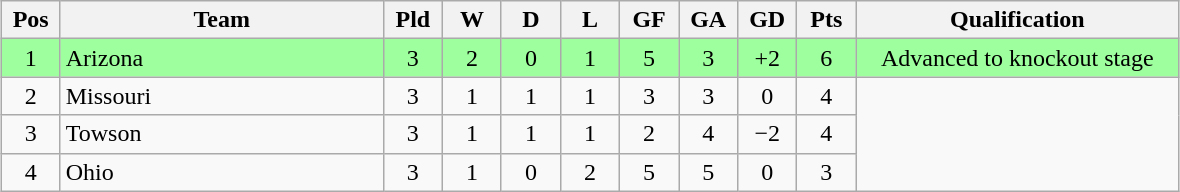<table class="wikitable" style="text-align:center; margin: 1em auto">
<tr>
<th style=width:2em>Pos</th>
<th style=width:13em>Team</th>
<th style=width:2em>Pld</th>
<th style=width:2em>W</th>
<th style=width:2em>D</th>
<th style=width:2em>L</th>
<th style=width:2em>GF</th>
<th style=width:2em>GA</th>
<th style=width:2em>GD</th>
<th style=width:2em>Pts</th>
<th style=width:13em>Qualification</th>
</tr>
<tr bgcolor="#9eff9e">
<td>1</td>
<td style="text-align:left">Arizona</td>
<td>3</td>
<td>2</td>
<td>0</td>
<td>1</td>
<td>5</td>
<td>3</td>
<td>+2</td>
<td>6</td>
<td>Advanced to knockout stage</td>
</tr>
<tr>
<td>2</td>
<td style="text-align:left">Missouri</td>
<td>3</td>
<td>1</td>
<td>1</td>
<td>1</td>
<td>3</td>
<td>3</td>
<td>0</td>
<td>4</td>
</tr>
<tr>
<td>3</td>
<td style="text-align:left">Towson</td>
<td>3</td>
<td>1</td>
<td>1</td>
<td>1</td>
<td>2</td>
<td>4</td>
<td>−2</td>
<td>4</td>
</tr>
<tr>
<td>4</td>
<td style="text-align:left">Ohio</td>
<td>3</td>
<td>1</td>
<td>0</td>
<td>2</td>
<td>5</td>
<td>5</td>
<td>0</td>
<td>3</td>
</tr>
</table>
